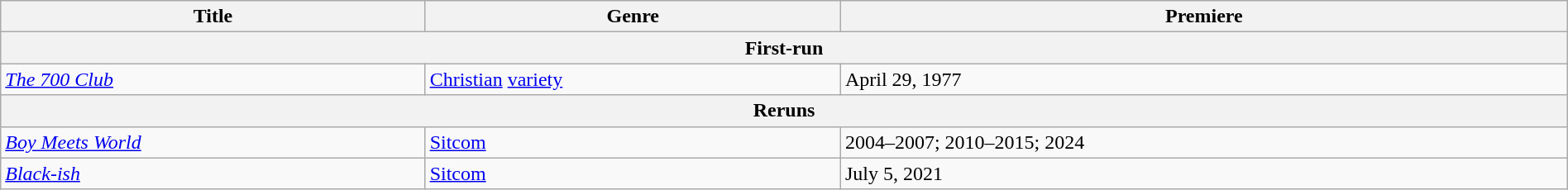<table class="wikitable sortable" style="width:100%">
<tr>
<th scope="col">Title</th>
<th scope="col">Genre</th>
<th scope="col">Premiere</th>
</tr>
<tr>
<th colspan="3">First-run</th>
</tr>
<tr>
<td><em><a href='#'>The 700 Club</a></em></td>
<td><a href='#'>Christian</a> <a href='#'>variety</a></td>
<td>April 29, 1977</td>
</tr>
<tr>
<th colspan="4">Reruns</th>
</tr>
<tr>
<td><em><a href='#'>Boy Meets World</a></em></td>
<td><a href='#'>Sitcom</a></td>
<td>2004–2007; 2010–2015; 2024</td>
</tr>
<tr>
<td><em><a href='#'>Black-ish</a></em></td>
<td><a href='#'>Sitcom</a></td>
<td>July 5, 2021</td>
</tr>
</table>
